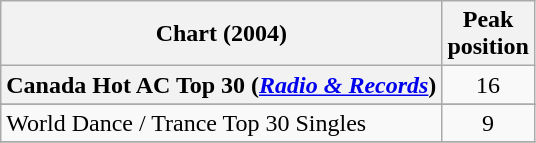<table class="wikitable sortable plainrowheaders" style="test-align:center">
<tr>
<th>Chart (2004)</th>
<th>Peak<br>position</th>
</tr>
<tr>
<th scope="row">Canada Hot AC Top 30 (<em><a href='#'>Radio & Records</a></em>)</th>
<td align="center">16</td>
</tr>
<tr>
</tr>
<tr>
</tr>
<tr>
</tr>
<tr>
</tr>
<tr>
<td align="left">World Dance / Trance Top 30 Singles</td>
<td align="center">9</td>
</tr>
<tr>
</tr>
</table>
